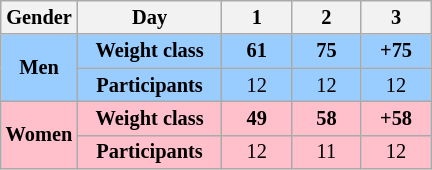<table class="wikitable" style="font-size:85%; text-align:center">
<tr>
<th width=40>Gender</th>
<th width=90>Day</th>
<th width=40>1</th>
<th width=40>2</th>
<th width=40>3</th>
</tr>
<tr bgcolor=#9acdff style="font-weight: bold">
<td rowspan=2>Men</td>
<td>Weight class</td>
<td>61</td>
<td>75</td>
<td>+75</td>
</tr>
<tr bgcolor=#9acdff>
<td><strong>Participants</strong></td>
<td>12</td>
<td>12</td>
<td>12</td>
</tr>
<tr bgcolor=pink style="font-weight: bold">
<td rowspan=2>Women</td>
<td>Weight class</td>
<td>49</td>
<td>58</td>
<td>+58</td>
</tr>
<tr bgcolor=pink>
<td><strong>Participants</strong></td>
<td>12</td>
<td>11</td>
<td>12</td>
</tr>
</table>
